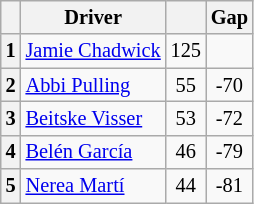<table class="wikitable" style="font-size: 85%;">
<tr>
<th></th>
<th>Driver</th>
<th></th>
<th>Gap</th>
</tr>
<tr>
<th align="center">1</th>
<td> <a href='#'>Jamie Chadwick</a></td>
<td align="center">125</td>
<td align="center"></td>
</tr>
<tr>
<th align="center">2</th>
<td> <a href='#'>Abbi Pulling</a></td>
<td align="center">55</td>
<td align="center">-70</td>
</tr>
<tr>
<th align="center">3</th>
<td> <a href='#'>Beitske Visser</a></td>
<td align="center">53</td>
<td align="center">-72</td>
</tr>
<tr>
<th align="center">4</th>
<td> <a href='#'>Belén García</a></td>
<td align="center">46</td>
<td align="center">-79</td>
</tr>
<tr>
<th align="center">5</th>
<td> <a href='#'>Nerea Martí</a></td>
<td align="center">44</td>
<td align="center">-81</td>
</tr>
</table>
